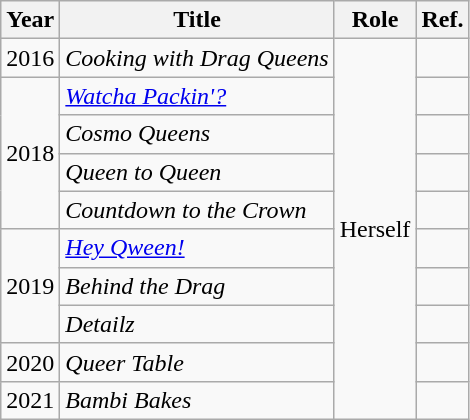<table class="wikitable">
<tr>
<th>Year</th>
<th>Title</th>
<th>Role</th>
<th>Ref.</th>
</tr>
<tr>
<td>2016</td>
<td><em>Cooking with Drag Queens</em></td>
<td rowspan="10">Herself</td>
<td></td>
</tr>
<tr>
<td rowspan="4">2018</td>
<td><em><a href='#'>Watcha Packin'?</a></em></td>
<td></td>
</tr>
<tr>
<td><em>Cosmo Queens</em></td>
<td></td>
</tr>
<tr>
<td><em>Queen to Queen</em></td>
<td></td>
</tr>
<tr>
<td><em>Countdown to the Crown</em></td>
<td></td>
</tr>
<tr>
<td rowspan="3">2019</td>
<td><em><a href='#'>Hey Qween!</a></em></td>
<td></td>
</tr>
<tr>
<td><em>Behind the Drag</em></td>
<td></td>
</tr>
<tr>
<td><em>Detailz</em></td>
<td></td>
</tr>
<tr>
<td>2020</td>
<td><em>Queer Table</em></td>
<td></td>
</tr>
<tr>
<td>2021</td>
<td><em>Bambi Bakes</em></td>
<td style="text-align: center;"></td>
</tr>
</table>
